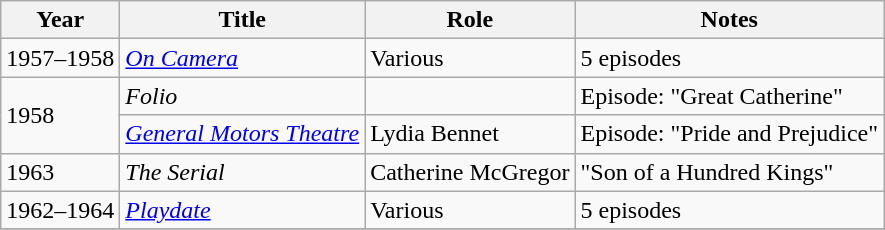<table class="wikitable">
<tr>
<th>Year</th>
<th>Title</th>
<th>Role</th>
<th>Notes</th>
</tr>
<tr>
<td>1957–1958</td>
<td><em><a href='#'>On Camera</a></em></td>
<td>Various</td>
<td>5 episodes</td>
</tr>
<tr>
<td rowspan="2">1958</td>
<td><em>Folio</em></td>
<td></td>
<td>Episode: "Great Catherine"</td>
</tr>
<tr>
<td><em><a href='#'>General Motors Theatre</a></em></td>
<td>Lydia Bennet</td>
<td>Episode: "Pride and Prejudice"</td>
</tr>
<tr>
<td>1963</td>
<td><em>The Serial</em></td>
<td>Catherine McGregor</td>
<td>"Son of a Hundred Kings"</td>
</tr>
<tr>
<td>1962–1964</td>
<td><em><a href='#'>Playdate</a></em></td>
<td>Various</td>
<td>5 episodes</td>
</tr>
<tr>
</tr>
</table>
